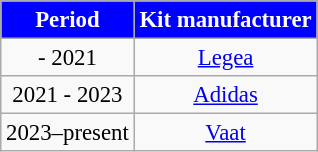<table class="wikitable" style="font-size: 95%; text-align:center">
<tr>
<th scope=col style="color:white; background:#0000FF">Period</th>
<th scope=col style="color:white; background:#0000FF">Kit manufacturer</th>
</tr>
<tr>
<td>- 2021</td>
<td> <a href='#'>Legea</a></td>
</tr>
<tr>
<td>2021 - 2023</td>
<td> <a href='#'>Adidas</a></td>
</tr>
<tr>
<td>2023–present</td>
<td> <a href='#'>Vaat</a></td>
</tr>
</table>
